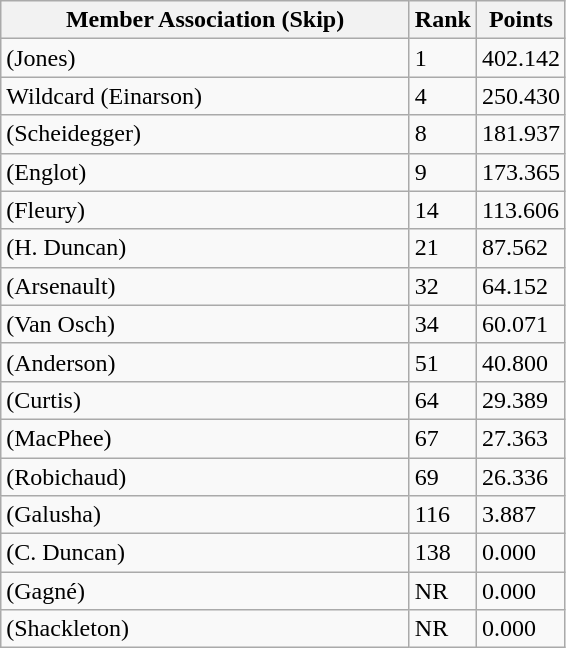<table class="wikitable">
<tr>
<th width=265>Member Association (Skip)</th>
<th width=15>Rank</th>
<th width=15>Points</th>
</tr>
<tr>
<td> (Jones)</td>
<td>1</td>
<td>402.142</td>
</tr>
<tr>
<td> Wildcard (Einarson)</td>
<td>4</td>
<td>250.430</td>
</tr>
<tr>
<td> (Scheidegger)</td>
<td>8</td>
<td>181.937</td>
</tr>
<tr>
<td> (Englot)</td>
<td>9</td>
<td>173.365</td>
</tr>
<tr>
<td> (Fleury)</td>
<td>14</td>
<td>113.606</td>
</tr>
<tr>
<td> (H. Duncan)</td>
<td>21</td>
<td>87.562</td>
</tr>
<tr>
<td> (Arsenault)</td>
<td>32</td>
<td>64.152</td>
</tr>
<tr>
<td> (Van Osch)</td>
<td>34</td>
<td>60.071</td>
</tr>
<tr>
<td> (Anderson)</td>
<td>51</td>
<td>40.800</td>
</tr>
<tr>
<td> (Curtis)</td>
<td>64</td>
<td>29.389</td>
</tr>
<tr>
<td> (MacPhee)</td>
<td>67</td>
<td>27.363</td>
</tr>
<tr>
<td> (Robichaud)</td>
<td>69</td>
<td>26.336</td>
</tr>
<tr>
<td> (Galusha)</td>
<td>116</td>
<td>3.887</td>
</tr>
<tr>
<td> (C. Duncan)</td>
<td>138</td>
<td>0.000</td>
</tr>
<tr>
<td> (Gagné)</td>
<td>NR</td>
<td>0.000</td>
</tr>
<tr>
<td> (Shackleton)</td>
<td>NR</td>
<td>0.000</td>
</tr>
</table>
